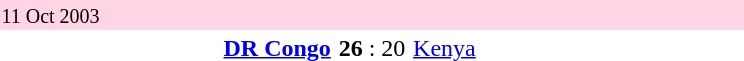<table style="text-align:center" width=500>
<tr>
<th width=15%></th>
<th width=30%></th>
<th width=10%></th>
<th width=30%></th>
<th width=15%></th>
</tr>
<tr align="left" bgcolor=#ffd4e4>
<td colspan=5><small>11 Oct 2003</small></td>
</tr>
<tr>
<td></td>
<td align="right"><strong><a href='#'>DR Congo</a></strong> </td>
<td><strong>26</strong> : 20</td>
<td align="left"> <a href='#'>Kenya</a></td>
<td></td>
</tr>
</table>
